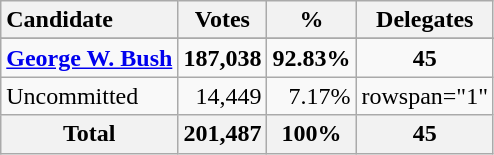<table class="wikitable sortable plainrowheaders" style="text-align:right;">
<tr>
<th style="text-align:left;">Candidate</th>
<th>Votes</th>
<th>%</th>
<th>Delegates</th>
</tr>
<tr>
</tr>
<tr>
<td style="text-align:left;"><strong><a href='#'>George W. Bush</a></strong></td>
<td><strong>187,038</strong></td>
<td><strong>92.83%</strong></td>
<td style="text-align:center;"><strong>45</strong></td>
</tr>
<tr>
<td style="text-align:left;">Uncommitted</td>
<td>14,449</td>
<td>7.17%</td>
<td>rowspan="1" </td>
</tr>
<tr class="sortbottom">
<th>Total</th>
<th><strong>201,487</strong></th>
<th>100%</th>
<th>45</th>
</tr>
</table>
